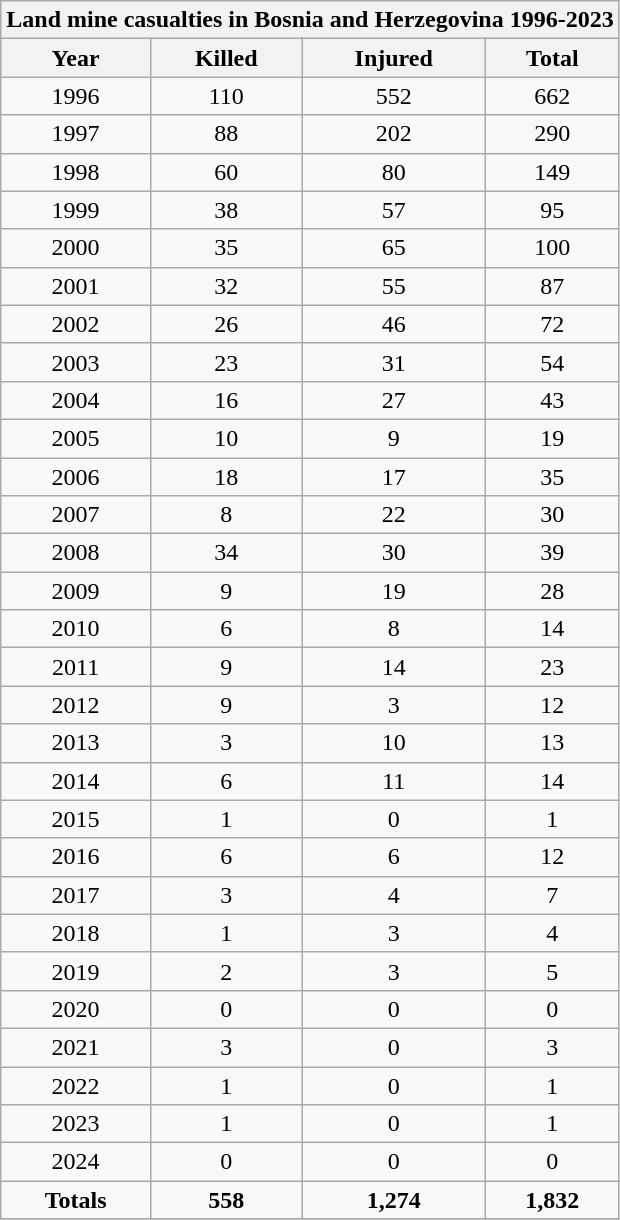<table class="wikitable sortable" style="text-align: center;">
<tr>
<th colspan="4">Land mine casualties in Bosnia and Herzegovina 1996-2023</th>
</tr>
<tr>
<th>Year</th>
<th>Killed</th>
<th>Injured</th>
<th>Total</th>
</tr>
<tr>
<td>1996</td>
<td>110</td>
<td>552</td>
<td>662</td>
</tr>
<tr>
<td>1997</td>
<td>88</td>
<td>202</td>
<td>290</td>
</tr>
<tr>
<td>1998</td>
<td>60</td>
<td>80</td>
<td>149</td>
</tr>
<tr>
<td>1999</td>
<td>38</td>
<td>57</td>
<td>95</td>
</tr>
<tr>
<td>2000</td>
<td>35</td>
<td>65</td>
<td>100</td>
</tr>
<tr>
<td>2001</td>
<td>32</td>
<td>55</td>
<td>87</td>
</tr>
<tr>
<td>2002</td>
<td>26</td>
<td>46</td>
<td>72</td>
</tr>
<tr>
<td>2003</td>
<td>23</td>
<td>31</td>
<td>54</td>
</tr>
<tr>
<td>2004</td>
<td>16</td>
<td>27</td>
<td>43</td>
</tr>
<tr>
<td>2005</td>
<td>10</td>
<td>9</td>
<td>19</td>
</tr>
<tr>
<td>2006</td>
<td>18</td>
<td>17</td>
<td>35</td>
</tr>
<tr>
<td>2007</td>
<td>8</td>
<td>22</td>
<td>30</td>
</tr>
<tr>
<td>2008</td>
<td>34</td>
<td>30</td>
<td>39</td>
</tr>
<tr>
<td>2009</td>
<td>9</td>
<td>19</td>
<td>28</td>
</tr>
<tr>
<td>2010</td>
<td>6</td>
<td>8</td>
<td>14</td>
</tr>
<tr>
<td>2011</td>
<td>9</td>
<td>14</td>
<td>23</td>
</tr>
<tr>
<td>2012</td>
<td>9</td>
<td>3</td>
<td>12</td>
</tr>
<tr>
<td>2013</td>
<td>3</td>
<td>10</td>
<td>13</td>
</tr>
<tr>
<td>2014</td>
<td>6</td>
<td>11</td>
<td>14</td>
</tr>
<tr>
<td>2015</td>
<td>1</td>
<td>0</td>
<td>1</td>
</tr>
<tr>
<td>2016</td>
<td>6</td>
<td>6</td>
<td>12</td>
</tr>
<tr>
<td>2017</td>
<td>3</td>
<td>4</td>
<td>7</td>
</tr>
<tr>
<td>2018</td>
<td>1</td>
<td>3</td>
<td>4</td>
</tr>
<tr>
<td>2019</td>
<td>2</td>
<td>3</td>
<td>5</td>
</tr>
<tr>
<td>2020</td>
<td>0</td>
<td>0</td>
<td>0</td>
</tr>
<tr>
<td>2021</td>
<td>3</td>
<td>0</td>
<td>3</td>
</tr>
<tr>
<td>2022</td>
<td>1</td>
<td>0</td>
<td>1</td>
</tr>
<tr>
<td>2023</td>
<td>1</td>
<td>0</td>
<td>1</td>
</tr>
<tr>
<td>2024</td>
<td>0</td>
<td>0</td>
<td>0</td>
</tr>
<tr>
<td><strong>Totals</strong></td>
<td><strong>558</strong></td>
<td><strong>1,274</strong></td>
<td><strong>1,832</strong></td>
</tr>
<tr>
</tr>
</table>
